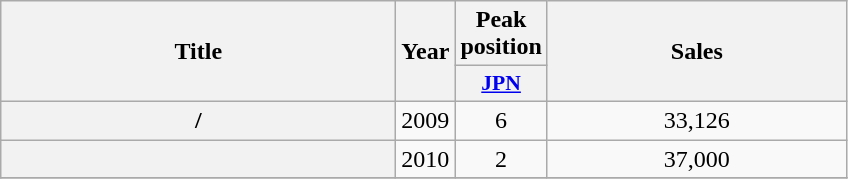<table class="wikitable plainrowheaders" style="text-align:center" border="1">
<tr>
<th scope="col" rowspan="2" style="width:16em;">Title</th>
<th scope="col" rowspan="2" style="width:2em;">Year</th>
<th scope="col" colspan="1">Peak position</th>
<th scope="col" rowspan="2" style="width:12em;">Sales</th>
</tr>
<tr>
<th scope="col" style="width:3em;font-size:90%;"><a href='#'>JPN</a><br></th>
</tr>
<tr>
<th scope="row"> / <br></th>
<td>2009</td>
<td>6</td>
<td>33,126</td>
</tr>
<tr>
<th scope="row"><br></th>
<td>2010</td>
<td>2</td>
<td>37,000</td>
</tr>
<tr>
</tr>
</table>
